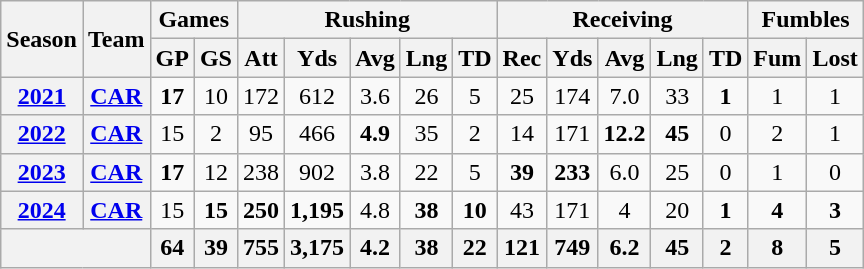<table class="wikitable" style="text-align: center">
<tr>
<th rowspan="2">Season</th>
<th rowspan="2">Team</th>
<th colspan="2">Games</th>
<th colspan="5">Rushing</th>
<th colspan="5">Receiving</th>
<th colspan="2">Fumbles</th>
</tr>
<tr>
<th>GP</th>
<th>GS</th>
<th>Att</th>
<th>Yds</th>
<th>Avg</th>
<th>Lng</th>
<th>TD</th>
<th>Rec</th>
<th>Yds</th>
<th>Avg</th>
<th>Lng</th>
<th>TD</th>
<th>Fum</th>
<th>Lost</th>
</tr>
<tr>
<th><a href='#'>2021</a></th>
<th><a href='#'>CAR</a></th>
<td><strong>17</strong></td>
<td>10</td>
<td>172</td>
<td>612</td>
<td>3.6</td>
<td>26</td>
<td>5</td>
<td>25</td>
<td>174</td>
<td>7.0</td>
<td>33</td>
<td><strong>1</strong></td>
<td>1</td>
<td>1</td>
</tr>
<tr>
<th><a href='#'>2022</a></th>
<th><a href='#'>CAR</a></th>
<td>15</td>
<td>2</td>
<td>95</td>
<td>466</td>
<td><strong>4.9</strong></td>
<td>35</td>
<td>2</td>
<td>14</td>
<td>171</td>
<td><strong>12.2</strong></td>
<td><strong>45</strong></td>
<td>0</td>
<td>2</td>
<td>1</td>
</tr>
<tr>
<th><a href='#'>2023</a></th>
<th><a href='#'>CAR</a></th>
<td><strong>17</strong></td>
<td>12</td>
<td>238</td>
<td>902</td>
<td>3.8</td>
<td>22</td>
<td>5</td>
<td><strong>39</strong></td>
<td><strong>233</strong></td>
<td>6.0</td>
<td>25</td>
<td>0</td>
<td>1</td>
<td>0</td>
</tr>
<tr>
<th><a href='#'>2024</a></th>
<th><a href='#'>CAR</a></th>
<td>15</td>
<td><strong>15</strong></td>
<td><strong>250</strong></td>
<td><strong>1,195</strong></td>
<td>4.8</td>
<td><strong>38</strong></td>
<td><strong>10</strong></td>
<td>43</td>
<td>171</td>
<td>4</td>
<td>20</td>
<td><strong>1</strong></td>
<td><strong>4</strong></td>
<td><strong>3</strong></td>
</tr>
<tr>
<th colspan="2"></th>
<th>64</th>
<th>39</th>
<th>755</th>
<th>3,175</th>
<th>4.2</th>
<th>38</th>
<th>22</th>
<th>121</th>
<th>749</th>
<th>6.2</th>
<th>45</th>
<th>2</th>
<th>8</th>
<th>5</th>
</tr>
</table>
